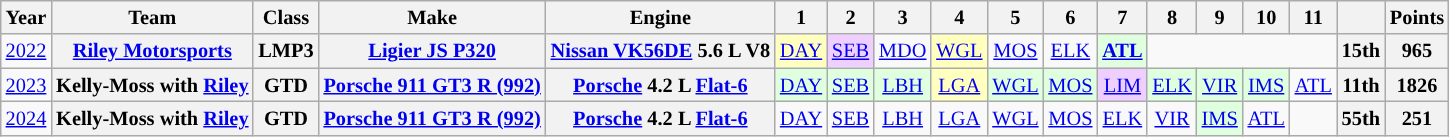<table class="wikitable" style="text-align:center; font-size:85%">
<tr>
<th>Year</th>
<th>Team</th>
<th>Class</th>
<th>Make</th>
<th>Engine</th>
<th>1</th>
<th>2</th>
<th>3</th>
<th>4</th>
<th>5</th>
<th>6</th>
<th>7</th>
<th>8</th>
<th>9</th>
<th>10</th>
<th>11</th>
<th></th>
<th>Points</th>
</tr>
<tr>
<td><a href='#'>2022</a></td>
<th nowrap><a href='#'>Riley Motorsports</a></th>
<th>LMP3</th>
<th nowrap><a href='#'>Ligier JS P320</a></th>
<th nowrap><a href='#'>Nissan VK56DE</a> 5.6 L V8</th>
<td style="background:#FFFFBF;"><a href='#'>DAY</a><br></td>
<td style="background:#EFCFFF;"><a href='#'>SEB</a><br></td>
<td style="background:#;"><a href='#'>MDO</a></td>
<td style="background:#FFFFBF;"><a href='#'>WGL</a><br></td>
<td style="background:#;"><a href='#'>MOS</a></td>
<td style="background:#;"><a href='#'>ELK</a></td>
<td style="background:#DFFFDF;"><strong><a href='#'>ATL</a></strong><br></td>
<td colspan=4></td>
<th>15th</th>
<th>965</th>
</tr>
<tr>
<td><a href='#'>2023</a></td>
<th nowrap>Kelly-Moss with <a href='#'>Riley</a></th>
<th>GTD</th>
<th nowrap><a href='#'>Porsche 911 GT3 R (992)</a></th>
<th nowrap><a href='#'>Porsche</a> 4.2 L <a href='#'>Flat-6</a></th>
<td style="background:#DFFFDF;"><a href='#'>DAY</a><br></td>
<td style="background:#DFFFDF;"><a href='#'>SEB</a><br></td>
<td style="background:#DFFFDF;"><a href='#'>LBH</a><br></td>
<td style="background:#FFFFBF;"><a href='#'>LGA</a><br></td>
<td style="background:#DFFFDF;"><a href='#'>WGL</a><br></td>
<td style="background:#DFFFDF;"><a href='#'>MOS</a><br></td>
<td style="background:#EFCFFF;”"><a href='#'>LIM</a><br></td>
<td style="background:#DFFFDF;"><a href='#'>ELK</a><br></td>
<td style="background:#DFFFDF;"><a href='#'>VIR</a><br></td>
<td style="background:#DFFFDF;"><a href='#'>IMS</a><br></td>
<td style="background:#;"><a href='#'>ATL</a></td>
<th>11th</th>
<th>1826</th>
</tr>
<tr>
<td><a href='#'>2024</a></td>
<th nowrap>Kelly-Moss with <a href='#'>Riley</a></th>
<th>GTD</th>
<th nowrap><a href='#'>Porsche 911 GT3 R (992)</a></th>
<th nowrap><a href='#'>Porsche</a> 4.2 L <a href='#'>Flat-6</a></th>
<td><a href='#'>DAY</a></td>
<td><a href='#'>SEB</a></td>
<td><a href='#'>LBH</a></td>
<td><a href='#'>LGA</a></td>
<td><a href='#'>WGL</a></td>
<td><a href='#'>MOS</a></td>
<td><a href='#'>ELK</a></td>
<td><a href='#'>VIR</a></td>
<td style="background:#DFFFDF;"><a href='#'>IMS</a><br></td>
<td><a href='#'>ATL</a></td>
<td></td>
<th>55th</th>
<th>251</th>
</tr>
</table>
